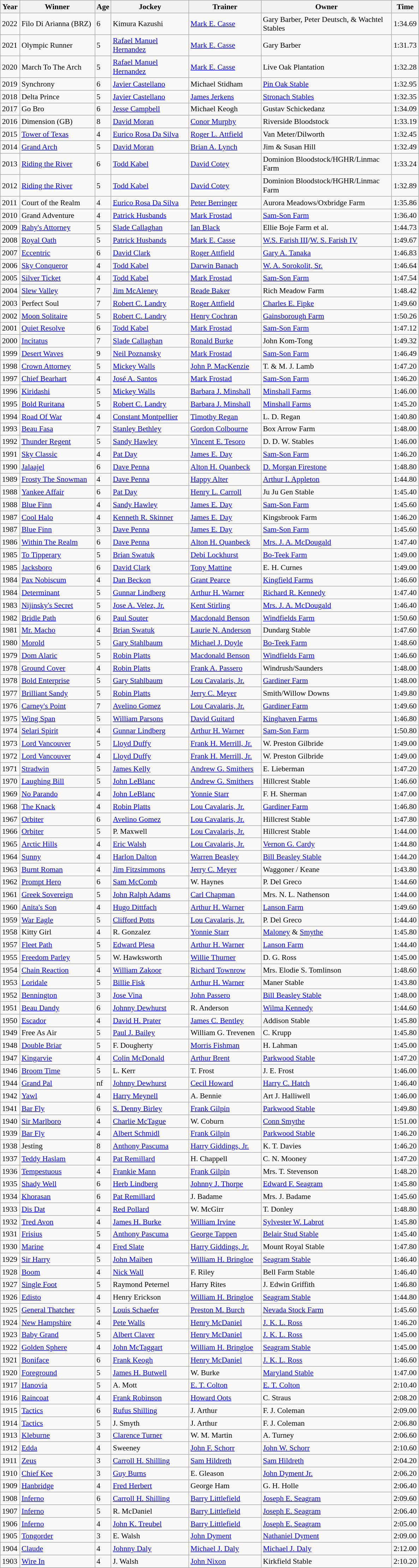<table class="wikitable sortable" style="font-size:90%">
<tr>
<th width="30px">Year<br></th>
<th width="135px">Winner<br></th>
<th width="20px">Age<br></th>
<th width="140px">Jockey<br></th>
<th width="130px">Trainer<br></th>
<th width="240px">Owner<br></th>
<th width="25px">Time<br></th>
</tr>
<tr>
<td>2022</td>
<td>Filo Di Arianna (BRZ)</td>
<td>6</td>
<td>Kimura Kazushi</td>
<td><a href='#'>Mark E. Casse</a></td>
<td>Gary Barber, Peter Deutsch, & Wachtel Stables</td>
<td>1:34.69</td>
</tr>
<tr>
<td>2021</td>
<td>Olympic Runner</td>
<td>5</td>
<td><a href='#'>Rafael Manuel Hernandez</a></td>
<td><a href='#'>Mark E. Casse</a></td>
<td>Gary Barber</td>
<td>1:31.73</td>
</tr>
<tr>
<td>2020</td>
<td>March To The Arch</td>
<td>5</td>
<td><a href='#'>Rafael Manuel Hernandez</a></td>
<td><a href='#'>Mark E. Casse</a></td>
<td>Live Oak Plantation</td>
<td>1:32.28</td>
</tr>
<tr>
<td>2019</td>
<td>Synchrony</td>
<td>6</td>
<td><a href='#'>Javier Castellano</a></td>
<td>Michael Stidham</td>
<td><a href='#'>Pin Oak Stable</a></td>
<td>1:32.95</td>
</tr>
<tr>
<td>2018</td>
<td>Delta Prince</td>
<td>5</td>
<td><a href='#'>Javier Castellano</a></td>
<td><a href='#'>James Jerkens</a></td>
<td><a href='#'>Stronach Stables</a></td>
<td>1:32.35</td>
</tr>
<tr>
<td>2017</td>
<td>Go Bro</td>
<td>6</td>
<td><a href='#'>Jesse Campbell</a></td>
<td>Michael Keogh</td>
<td>Gustav Schickedanz</td>
<td>1:34.09</td>
</tr>
<tr>
<td>2016</td>
<td>Dimension (GB)</td>
<td>8</td>
<td><a href='#'>David Moran</a></td>
<td><a href='#'>Conor Murphy</a></td>
<td>Riverside Bloodstock</td>
<td>1:33.19</td>
</tr>
<tr>
<td>2015</td>
<td><a href='#'>Tower of Texas</a></td>
<td>4</td>
<td><a href='#'>Eurico Rosa Da Silva</a></td>
<td><a href='#'>Roger L. Attfield</a></td>
<td>Van Meter/Dilworth</td>
<td>1:32.45</td>
</tr>
<tr>
<td>2014</td>
<td><a href='#'>Grand Arch</a></td>
<td>5</td>
<td><a href='#'>David Moran</a></td>
<td><a href='#'>Brian A. Lynch</a></td>
<td>Jim & Susan Hill</td>
<td>1:32.49</td>
</tr>
<tr>
<td>2013</td>
<td><a href='#'>Riding the River</a></td>
<td>6</td>
<td><a href='#'>Todd Kabel</a></td>
<td><a href='#'>David Cotey</a></td>
<td>Dominion Bloodstock/HGHR/Linmac Farm</td>
<td>1:33.24</td>
</tr>
<tr>
<td>2012</td>
<td><a href='#'>Riding the River</a></td>
<td>5</td>
<td><a href='#'>Todd Kabel</a></td>
<td><a href='#'>David Cotey</a></td>
<td>Dominion Bloodstock/HGHR/Linmac Farm</td>
<td>1:32.89</td>
</tr>
<tr>
<td>2011</td>
<td>Court of the Realm</td>
<td>4</td>
<td><a href='#'>Eurico Rosa Da Silva</a></td>
<td><a href='#'>Peter Berringer</a></td>
<td>Aurora Meadows/Oxbridge Farm</td>
<td>1:35.86</td>
</tr>
<tr>
<td>2010</td>
<td>Grand Adventure</td>
<td>4</td>
<td><a href='#'>Patrick Husbands</a></td>
<td><a href='#'>Mark Frostad</a></td>
<td><a href='#'>Sam-Son Farm</a></td>
<td>1:36.40</td>
</tr>
<tr>
<td>2009</td>
<td><a href='#'>Rahy's Attorney</a></td>
<td>5</td>
<td><a href='#'>Slade Callaghan</a></td>
<td><a href='#'>Ian Black</a></td>
<td>Ellie Boje Farm et al.</td>
<td>1:44.73</td>
</tr>
<tr>
<td>2008</td>
<td><a href='#'>Royal Oath</a></td>
<td>5</td>
<td><a href='#'>Patrick Husbands</a></td>
<td><a href='#'>Mark E. Casse</a></td>
<td><a href='#'>W.S. Farish III</a>/<a href='#'>W. S. Farish IV</a></td>
<td>1:49.67</td>
</tr>
<tr>
<td>2007</td>
<td><a href='#'>Eccentric</a></td>
<td>6</td>
<td><a href='#'>David Clark</a></td>
<td><a href='#'>Roger Attfield</a></td>
<td><a href='#'>Gary A. Tanaka</a></td>
<td>1:46.83</td>
</tr>
<tr>
<td>2006</td>
<td><a href='#'>Sky Conqueror</a></td>
<td>4</td>
<td><a href='#'>Todd Kabel</a></td>
<td><a href='#'>Darwin Banach</a></td>
<td><a href='#'>W. A. Sorokolit, Sr.</a></td>
<td>1:46.64</td>
</tr>
<tr>
<td>2005</td>
<td><a href='#'>Silver Ticket</a></td>
<td>4</td>
<td><a href='#'>Todd Kabel</a></td>
<td><a href='#'>Mark Frostad</a></td>
<td><a href='#'>Sam-Son Farm</a></td>
<td>1:47.54</td>
</tr>
<tr>
<td>2004</td>
<td><a href='#'>Slew Valley</a></td>
<td>7</td>
<td><a href='#'>Jim McAleney</a></td>
<td><a href='#'>Reade Baker</a></td>
<td>Rich Meadow Farm</td>
<td>1:48.42</td>
</tr>
<tr>
<td>2003</td>
<td>Perfect Soul</td>
<td>7</td>
<td><a href='#'>Robert C. Landry</a></td>
<td><a href='#'>Roger Attfield</a></td>
<td><a href='#'>Charles E. Fipke</a></td>
<td>1:49.60</td>
</tr>
<tr>
<td>2002</td>
<td><a href='#'>Moon Solitaire</a></td>
<td>5</td>
<td><a href='#'>Robert C. Landry</a></td>
<td><a href='#'>Henry Cochran</a></td>
<td><a href='#'>Gainsborough Farm</a></td>
<td>1:50.26</td>
</tr>
<tr>
<td>2001</td>
<td><a href='#'>Quiet Resolve</a></td>
<td>6</td>
<td><a href='#'>Todd Kabel</a></td>
<td><a href='#'>Mark Frostad</a></td>
<td><a href='#'>Sam-Son Farm</a></td>
<td>1:47.12</td>
</tr>
<tr>
<td>2000</td>
<td><a href='#'>Incitatus</a></td>
<td>7</td>
<td><a href='#'>Slade Callaghan</a></td>
<td><a href='#'>Ronald Burke</a></td>
<td>John Kom-Tong</td>
<td>1:49.32</td>
</tr>
<tr>
<td>1999</td>
<td><a href='#'>Desert Waves</a></td>
<td>9</td>
<td><a href='#'>Neil Poznansky</a></td>
<td><a href='#'>Mark Frostad</a></td>
<td><a href='#'>Sam-Son Farm</a></td>
<td>1:46.49</td>
</tr>
<tr>
<td>1998</td>
<td><a href='#'>Crown Attorney</a></td>
<td>5</td>
<td><a href='#'>Mickey Walls</a></td>
<td><a href='#'>John P. MacKenzie</a></td>
<td>T. & M. J. Lamb</td>
<td>1:47.20</td>
</tr>
<tr>
<td>1997</td>
<td><a href='#'>Chief Bearhart</a></td>
<td>4</td>
<td><a href='#'>José A. Santos</a></td>
<td><a href='#'>Mark Frostad</a></td>
<td><a href='#'>Sam-Son Farm</a></td>
<td>1:46.20</td>
</tr>
<tr>
<td>1996</td>
<td><a href='#'>Kiridashi</a></td>
<td>5</td>
<td><a href='#'>Mickey Walls</a></td>
<td><a href='#'>Barbara J. Minshall</a></td>
<td><a href='#'>Minshall Farms</a></td>
<td>1:46.00</td>
</tr>
<tr>
<td>1995</td>
<td><a href='#'>Bold Ruritana</a></td>
<td>5</td>
<td><a href='#'>Robert C. Landry</a></td>
<td><a href='#'>Barbara J. Minshall</a></td>
<td><a href='#'>Minshall Farms</a></td>
<td>1:45.20</td>
</tr>
<tr>
<td>1994</td>
<td><a href='#'>Road Of War</a></td>
<td>4</td>
<td><a href='#'>Constant Montpellier</a></td>
<td><a href='#'>Timothy Regan</a></td>
<td>L. D. Regan</td>
<td>1:40.80</td>
</tr>
<tr>
<td>1993</td>
<td><a href='#'>Beau Fasa</a></td>
<td>7</td>
<td><a href='#'>Stanley Bethley</a></td>
<td><a href='#'>Gordon Colbourne</a></td>
<td>Box Arrow Farm</td>
<td>1:48.00</td>
</tr>
<tr>
<td>1992</td>
<td><a href='#'>Thunder Regent</a></td>
<td>5</td>
<td><a href='#'>Sandy Hawley</a></td>
<td><a href='#'>Vincent E. Tesoro</a></td>
<td>D. D. W. Stables</td>
<td>1:46.00</td>
</tr>
<tr>
<td>1991</td>
<td><a href='#'>Sky Classic</a></td>
<td>4</td>
<td><a href='#'>Pat Day</a></td>
<td><a href='#'>James E. Day</a></td>
<td><a href='#'>Sam-Son Farm</a></td>
<td>1:46.20</td>
</tr>
<tr>
<td>1990</td>
<td><a href='#'>Jalaajel</a></td>
<td>6</td>
<td><a href='#'>Dave Penna</a></td>
<td><a href='#'>Alton H. Quanbeck</a></td>
<td><a href='#'>D. Morgan Firestone</a></td>
<td>1:48.80</td>
</tr>
<tr>
<td>1989</td>
<td><a href='#'>Frosty The Snowman</a></td>
<td>4</td>
<td><a href='#'>Dave Penna</a></td>
<td><a href='#'>Happy Alter</a></td>
<td><a href='#'>Arthur I. Appleton</a></td>
<td>1:44.80</td>
</tr>
<tr>
<td>1988</td>
<td><a href='#'>Yankee Affair</a></td>
<td>6</td>
<td><a href='#'>Pat Day</a></td>
<td><a href='#'>Henry L. Carroll</a></td>
<td>Ju Ju Gen Stable</td>
<td>1:45.40</td>
</tr>
<tr>
<td>1988</td>
<td><a href='#'>Blue Finn</a></td>
<td>4</td>
<td><a href='#'>Sandy Hawley</a></td>
<td><a href='#'>James E. Day</a></td>
<td><a href='#'>Sam-Son Farm</a></td>
<td>1:45.60</td>
</tr>
<tr>
<td>1987</td>
<td><a href='#'>Cool Halo</a></td>
<td>4</td>
<td><a href='#'>Kenneth R. Skinner</a></td>
<td><a href='#'>James E. Day</a></td>
<td>Kingsbrook Farm</td>
<td>1:46.20</td>
</tr>
<tr>
<td>1987</td>
<td><a href='#'>Blue Finn</a></td>
<td>3</td>
<td><a href='#'>Dave Penna</a></td>
<td><a href='#'>James E. Day</a></td>
<td><a href='#'>Sam-Son Farm</a></td>
<td>1:45.60</td>
</tr>
<tr>
<td>1986</td>
<td><a href='#'>Within The Realm</a></td>
<td>6</td>
<td><a href='#'>Dave Penna</a></td>
<td><a href='#'>Alton H. Quanbeck</a></td>
<td><a href='#'>Mrs. J. A. McDougald</a></td>
<td>1:47.40</td>
</tr>
<tr>
<td>1985</td>
<td><a href='#'>To Tipperary</a></td>
<td>5</td>
<td><a href='#'>Brian Swatuk</a></td>
<td><a href='#'>Debi Lockhurst</a></td>
<td><a href='#'>Bo-Teek Farm</a></td>
<td>1:49.00</td>
</tr>
<tr>
<td>1985</td>
<td><a href='#'>Jacksboro</a></td>
<td>6</td>
<td><a href='#'>David Clark</a></td>
<td><a href='#'>Tony Mattine</a></td>
<td>E. H. Curnes</td>
<td>1:49.00</td>
</tr>
<tr>
<td>1984</td>
<td><a href='#'>Pax Nobiscum</a></td>
<td>4</td>
<td><a href='#'>Dan Beckon</a></td>
<td><a href='#'>Grant Pearce</a></td>
<td><a href='#'>Kingfield Farms</a></td>
<td>1:46.60</td>
</tr>
<tr>
<td>1984</td>
<td><a href='#'>Determinant</a></td>
<td>5</td>
<td><a href='#'>Gunnar Lindberg</a></td>
<td><a href='#'>Arthur H. Warner</a></td>
<td><a href='#'>Richard R. Kennedy</a></td>
<td>1:47.40</td>
</tr>
<tr>
<td>1983</td>
<td><a href='#'>Nijinsky's Secret</a></td>
<td>5</td>
<td><a href='#'>Jose A. Velez, Jr.</a></td>
<td><a href='#'>Kent Stirling</a></td>
<td><a href='#'>Mrs. J. A. McDougald</a></td>
<td>1:46.40</td>
</tr>
<tr>
<td>1982</td>
<td><a href='#'>Bridle Path</a></td>
<td>6</td>
<td><a href='#'>Paul Souter</a></td>
<td><a href='#'>Macdonald Benson</a></td>
<td><a href='#'>Windfields Farm</a></td>
<td>1:50.60</td>
</tr>
<tr>
<td>1981</td>
<td><a href='#'>Mr. Macho</a></td>
<td>4</td>
<td><a href='#'>Brian Swatuk</a></td>
<td><a href='#'>Laurie N. Anderson</a></td>
<td>Dundarg Stable</td>
<td>1:47.60</td>
</tr>
<tr>
<td>1980</td>
<td><a href='#'>Morold</a></td>
<td>5</td>
<td><a href='#'>Gary Stahlbaum</a></td>
<td><a href='#'>Michael J. Doyle</a></td>
<td><a href='#'>Bo-Teek Farm</a></td>
<td>1:48.60</td>
</tr>
<tr>
<td>1979</td>
<td><a href='#'>Dom Alaric</a></td>
<td>5</td>
<td><a href='#'>Robin Platts</a></td>
<td><a href='#'>Macdonald Benson</a></td>
<td><a href='#'>Windfields Farm</a></td>
<td>1:46.60</td>
</tr>
<tr>
<td>1978</td>
<td><a href='#'>Ground Cover</a></td>
<td>4</td>
<td><a href='#'>Robin Platts</a></td>
<td><a href='#'>Frank A. Passero</a></td>
<td>Windrush/Saunders</td>
<td>1:48.00</td>
</tr>
<tr>
<td>1978</td>
<td><a href='#'>Bold Enterprise</a></td>
<td>5</td>
<td><a href='#'>Gary Stahlbaum</a></td>
<td><a href='#'>Lou Cavalaris, Jr.</a></td>
<td><a href='#'>Gardiner Farm</a></td>
<td>1:48.00</td>
</tr>
<tr>
<td>1977</td>
<td><a href='#'>Brilliant Sandy</a></td>
<td>5</td>
<td><a href='#'>Robin Platts</a></td>
<td><a href='#'>Jerry C. Meyer</a></td>
<td>Smith/Willow Downs</td>
<td>1:49.80</td>
</tr>
<tr>
<td>1976</td>
<td><a href='#'>Carney's Point</a></td>
<td>7</td>
<td><a href='#'>Avelino Gomez</a></td>
<td><a href='#'>Lou Cavalaris, Jr.</a></td>
<td><a href='#'>Gardiner Farm</a></td>
<td>1:49.60</td>
</tr>
<tr>
<td>1975</td>
<td><a href='#'>Wing Span</a></td>
<td>5</td>
<td><a href='#'>William Parsons</a></td>
<td><a href='#'>David Guitard</a></td>
<td><a href='#'>Kinghaven Farms</a></td>
<td>1:46.80</td>
</tr>
<tr>
<td>1974</td>
<td><a href='#'>Selari Spirit</a></td>
<td>4</td>
<td><a href='#'>Gunnar Lindberg</a></td>
<td><a href='#'>Arthur H. Warner</a></td>
<td><a href='#'>Sam-Son Farm</a></td>
<td>1:50.80</td>
</tr>
<tr>
<td>1973</td>
<td><a href='#'>Lord Vancouver</a></td>
<td>5</td>
<td><a href='#'>Lloyd Duffy</a></td>
<td><a href='#'>Frank H. Merrill, Jr.</a></td>
<td>W. Preston Gilbride</td>
<td>1:49.00</td>
</tr>
<tr>
<td>1972</td>
<td><a href='#'>Lord Vancouver</a></td>
<td>4</td>
<td><a href='#'>Lloyd Duffy</a></td>
<td><a href='#'>Frank H. Merrill, Jr.</a></td>
<td>W. Preston Gilbride</td>
<td>1:49.00</td>
</tr>
<tr>
<td>1971</td>
<td><a href='#'>Stradwin</a></td>
<td>5</td>
<td><a href='#'>James Kelly</a></td>
<td><a href='#'>Andrew G. Smithers</a></td>
<td>E. Lieberman</td>
<td>1:47.20</td>
</tr>
<tr>
<td>1970</td>
<td><a href='#'>Laughing Bill</a></td>
<td>5</td>
<td><a href='#'>John LeBlanc</a></td>
<td><a href='#'>Andrew G. Smithers</a></td>
<td>Hillcrest Stable</td>
<td>1:46.60</td>
</tr>
<tr>
<td>1969</td>
<td><a href='#'>No Parando</a></td>
<td>4</td>
<td><a href='#'>John LeBlanc</a></td>
<td><a href='#'>Yonnie Starr</a></td>
<td>F. H. Sherman</td>
<td>1:47.00</td>
</tr>
<tr>
<td>1968</td>
<td><a href='#'>The Knack</a></td>
<td>4</td>
<td><a href='#'>Robin Platts</a></td>
<td><a href='#'>Lou Cavalaris, Jr.</a></td>
<td><a href='#'>Gardiner Farm</a></td>
<td>1:46.80</td>
</tr>
<tr>
<td>1967</td>
<td><a href='#'>Orbiter</a></td>
<td>6</td>
<td><a href='#'>Avelino Gomez</a></td>
<td><a href='#'>Lou Cavalaris, Jr.</a></td>
<td>Hillcrest Stable</td>
<td>1:47.80</td>
</tr>
<tr>
<td>1966</td>
<td><a href='#'>Orbiter</a></td>
<td>5</td>
<td>P. Maxwell</td>
<td><a href='#'>Lou Cavalaris, Jr.</a></td>
<td>Hillcrest Stable</td>
<td>1:44.00</td>
</tr>
<tr>
<td>1965</td>
<td><a href='#'>Arctic Hills</a></td>
<td>4</td>
<td><a href='#'>Eric Walsh</a></td>
<td><a href='#'>Lou Cavalaris, Jr.</a></td>
<td><a href='#'>Vernon G. Cardy</a></td>
<td>1:44.80</td>
</tr>
<tr>
<td>1964</td>
<td><a href='#'>Sunny</a></td>
<td>4</td>
<td><a href='#'>Harlon Dalton</a></td>
<td><a href='#'>Warren Beasley</a></td>
<td><a href='#'>Bill Beasley Stable</a></td>
<td>1:44.20</td>
</tr>
<tr>
<td>1963</td>
<td><a href='#'>Burnt Roman</a></td>
<td>4</td>
<td><a href='#'>Jim Fitzsimmons</a></td>
<td><a href='#'>Jerry C. Meyer</a></td>
<td>Waggoner / Keane</td>
<td>1:43.80</td>
</tr>
<tr>
<td>1962</td>
<td><a href='#'>Prompt Hero</a></td>
<td>6</td>
<td><a href='#'>Sam McComb</a></td>
<td>W. Haynes</td>
<td>P. Del Greco</td>
<td>1:44.60</td>
</tr>
<tr>
<td>1961</td>
<td><a href='#'>Greek Sovereign</a></td>
<td>5</td>
<td><a href='#'>John Ralph Adams</a></td>
<td><a href='#'>Carl Chapman</a></td>
<td>Mrs. N. L. Nathenson</td>
<td>1:44.00</td>
</tr>
<tr>
<td>1960</td>
<td><a href='#'>Anita's Son</a></td>
<td>4</td>
<td><a href='#'>Hugo Dittfach</a></td>
<td><a href='#'>Arthur H. Warner</a></td>
<td><a href='#'>Lanson Farm</a></td>
<td>1:49.60</td>
</tr>
<tr>
<td>1959</td>
<td><a href='#'>War Eagle</a></td>
<td>5</td>
<td><a href='#'>Clifford Potts</a></td>
<td><a href='#'>Lou Cavalaris, Jr.</a></td>
<td>P. Del Greco</td>
<td>1:44.40</td>
</tr>
<tr>
<td>1958</td>
<td>Kitty Girl</td>
<td>4</td>
<td>R. Gonzalez</td>
<td><a href='#'>Yonnie Starr</a></td>
<td><a href='#'>Maloney</a> & <a href='#'>Smythe</a></td>
<td>1:45.80</td>
</tr>
<tr>
<td>1957</td>
<td><a href='#'>Fleet Path</a></td>
<td>5</td>
<td><a href='#'>Edward Plesa</a></td>
<td><a href='#'>Arthur H. Warner</a></td>
<td><a href='#'>Lanson Farm</a></td>
<td>1:44.40</td>
</tr>
<tr>
<td>1955</td>
<td><a href='#'>Freedom Parley</a></td>
<td>5</td>
<td>W. Hawksworth</td>
<td><a href='#'>Willie Thurner</a></td>
<td>D. G. Ross</td>
<td>1:45.00</td>
</tr>
<tr>
<td>1954</td>
<td><a href='#'>Chain Reaction</a></td>
<td>4</td>
<td><a href='#'>William Zakoor</a></td>
<td><a href='#'>Richard Townrow</a></td>
<td>Mrs. Elodie S. Tomlinson</td>
<td>1:48.60</td>
</tr>
<tr>
<td>1953</td>
<td><a href='#'>Loridale</a></td>
<td>5</td>
<td><a href='#'>Billie Fisk</a></td>
<td><a href='#'>Arthur H. Warner</a></td>
<td>Maner Stable</td>
<td>1:43.80</td>
</tr>
<tr>
<td>1952</td>
<td><a href='#'>Bennington</a></td>
<td>3</td>
<td><a href='#'>Jose Vina</a></td>
<td><a href='#'>John Passero</a></td>
<td><a href='#'>Bill Beasley Stable</a></td>
<td>1:48.00</td>
</tr>
<tr>
<td>1951</td>
<td><a href='#'>Beau Dandy</a></td>
<td>6</td>
<td><a href='#'>Johnny Dewhurst</a></td>
<td>R. Anderson</td>
<td><a href='#'>Wilma Kennedy</a></td>
<td>1:44.60</td>
</tr>
<tr>
<td>1950</td>
<td><a href='#'>Escador</a></td>
<td>4</td>
<td><a href='#'>David H. Prater</a></td>
<td><a href='#'>James C. Bentley</a></td>
<td>Addison Stable</td>
<td>1:45.80</td>
</tr>
<tr>
<td>1949</td>
<td>Free As Air</td>
<td>5</td>
<td><a href='#'>Paul J. Bailey</a></td>
<td>William G. Trevenen</td>
<td>C. Krupp</td>
<td>1:45.80</td>
</tr>
<tr>
<td>1948</td>
<td><a href='#'>Double Briar</a></td>
<td>5</td>
<td>F. Dougherty</td>
<td><a href='#'>Morris Fishman</a></td>
<td>H. Lahman</td>
<td>1:45.00</td>
</tr>
<tr>
<td>1947</td>
<td><a href='#'>Kingarvie</a></td>
<td>4</td>
<td><a href='#'>Colin McDonald</a></td>
<td><a href='#'>Arthur Brent</a></td>
<td><a href='#'>Parkwood Stable</a></td>
<td>1:47.20</td>
</tr>
<tr>
<td>1946</td>
<td><a href='#'>Broom Time</a></td>
<td>5</td>
<td>L. Kerr</td>
<td>T. Frost</td>
<td>J. E. Frost</td>
<td>1:46.00</td>
</tr>
<tr>
<td>1944</td>
<td><a href='#'>Grand Pal</a></td>
<td>nf</td>
<td><a href='#'>Johnny Dewhurst</a></td>
<td><a href='#'>Cecil Howard</a></td>
<td><a href='#'>Harry C. Hatch</a></td>
<td>1:46.40</td>
</tr>
<tr>
<td>1942</td>
<td><a href='#'>Yawl</a></td>
<td>4</td>
<td><a href='#'>Harry Meynell</a></td>
<td>A. Bennie</td>
<td>Art J. Halliwell</td>
<td>1:46.00</td>
</tr>
<tr>
<td>1941</td>
<td><a href='#'>Bar Fly</a></td>
<td>6</td>
<td><a href='#'>S. Denny Birley</a></td>
<td><a href='#'>Frank Gilpin</a></td>
<td><a href='#'>Parkwood Stable</a></td>
<td>1:49.80</td>
</tr>
<tr>
<td>1940</td>
<td><a href='#'>Sir Marlboro</a></td>
<td>4</td>
<td><a href='#'>Charlie McTague</a></td>
<td>W. Coburn</td>
<td><a href='#'>Conn Smythe</a></td>
<td>1:51.00</td>
</tr>
<tr>
<td>1939</td>
<td><a href='#'>Bar Fly</a></td>
<td>4</td>
<td><a href='#'>Albert Schmidl</a></td>
<td><a href='#'>Frank Gilpin</a></td>
<td><a href='#'>Parkwood Stable</a></td>
<td>1:46.20</td>
</tr>
<tr>
<td>1938</td>
<td>Jesting</td>
<td>8</td>
<td><a href='#'>Anthony Pascuma</a></td>
<td><a href='#'>Harry Giddings, Jr.</a></td>
<td>K. T. Davies</td>
<td>1:46.20</td>
</tr>
<tr>
<td>1937</td>
<td><a href='#'>Teddy Haslam</a></td>
<td>4</td>
<td><a href='#'>Pat Remillard</a></td>
<td>H. Chappell</td>
<td>C. N. Mooney</td>
<td>1:47.20</td>
</tr>
<tr>
<td>1936</td>
<td><a href='#'>Tempestuous</a></td>
<td>4</td>
<td><a href='#'>Frankie Mann</a></td>
<td><a href='#'>Frank Gilpin</a></td>
<td>Mrs. T. Stevenson</td>
<td>1:48.20</td>
</tr>
<tr>
<td>1935</td>
<td><a href='#'>Shady Well</a></td>
<td>6</td>
<td><a href='#'>Herb Lindberg</a></td>
<td><a href='#'>Johnny J. Thorpe</a></td>
<td><a href='#'>Edward F. Seagram</a></td>
<td>1:45.80</td>
</tr>
<tr>
<td>1934</td>
<td><a href='#'>Khorasan</a></td>
<td>6</td>
<td><a href='#'>Pat Remillard</a></td>
<td>J. Badame</td>
<td>Mrs. J. Badame</td>
<td>1:45.60</td>
</tr>
<tr>
<td>1933</td>
<td><a href='#'>Dis Dat</a></td>
<td>4</td>
<td><a href='#'>Red Pollard</a></td>
<td>W. McGirr</td>
<td>T. Donley</td>
<td>1:48.80</td>
</tr>
<tr>
<td>1932</td>
<td><a href='#'>Tred Avon</a></td>
<td>4</td>
<td><a href='#'>James H. Burke</a></td>
<td><a href='#'>William Irvine</a></td>
<td><a href='#'>Sylvester W. Labrot</a></td>
<td>1:45.80</td>
</tr>
<tr>
<td>1931</td>
<td><a href='#'>Frisius</a></td>
<td>5</td>
<td><a href='#'>Anthony Pascuma</a></td>
<td><a href='#'>George Tappen</a></td>
<td><a href='#'>Belair Stud Stable</a></td>
<td>1:45.40</td>
</tr>
<tr>
<td>1930</td>
<td><a href='#'>Marine</a></td>
<td>4</td>
<td><a href='#'>Fred Slate</a></td>
<td><a href='#'>Harry Giddings, Jr.</a></td>
<td>Mount Royal Stable</td>
<td>1:47.80</td>
</tr>
<tr>
<td>1929</td>
<td><a href='#'>Sir Harry</a></td>
<td>5</td>
<td><a href='#'>John Maiben</a></td>
<td><a href='#'>William H. Bringloe</a></td>
<td><a href='#'>Seagram Stable</a></td>
<td>1:46.40</td>
</tr>
<tr>
<td>1928</td>
<td><a href='#'>Boom</a></td>
<td>4</td>
<td><a href='#'>Nick Wall</a></td>
<td>F. Riley</td>
<td>Bell Farm Stable</td>
<td>1:46.40</td>
</tr>
<tr>
<td>1927</td>
<td><a href='#'>Single Foot</a></td>
<td>5</td>
<td>Raymond Peternel</td>
<td>Harry Rites</td>
<td>J. Edwin Griffith</td>
<td>1:46.80</td>
</tr>
<tr>
<td>1926</td>
<td><a href='#'>Edisto</a></td>
<td>4</td>
<td>Henry Erickson</td>
<td><a href='#'>William H. Bringloe</a></td>
<td><a href='#'>Seagram Stable</a></td>
<td>1:44.80</td>
</tr>
<tr>
<td>1925</td>
<td><a href='#'>General Thatcher</a></td>
<td>5</td>
<td><a href='#'>Louis Schaefer</a></td>
<td><a href='#'>Preston M. Burch</a></td>
<td><a href='#'>Nevada Stock Farm</a></td>
<td>1:45.60</td>
</tr>
<tr>
<td>1924</td>
<td><a href='#'>New Hampshire</a></td>
<td>4</td>
<td><a href='#'>Pete Walls</a></td>
<td><a href='#'>Henry McDaniel</a></td>
<td><a href='#'>J. K. L. Ross</a></td>
<td>1:46.20</td>
</tr>
<tr>
<td>1923</td>
<td><a href='#'>Baby Grand</a></td>
<td>5</td>
<td><a href='#'>Albert Claver</a></td>
<td><a href='#'>Henry McDaniel</a></td>
<td><a href='#'>J. K. L. Ross</a></td>
<td>1:45.00</td>
</tr>
<tr>
<td>1922</td>
<td><a href='#'>Golden Sphere</a></td>
<td>4</td>
<td><a href='#'>John McTaggart</a></td>
<td><a href='#'>William H. Bringloe</a></td>
<td><a href='#'>Seagram Stable</a></td>
<td>1:45.00</td>
</tr>
<tr>
<td>1921</td>
<td><a href='#'>Boniface</a></td>
<td>6</td>
<td><a href='#'>Frank Keogh</a></td>
<td><a href='#'>Henry McDaniel</a></td>
<td><a href='#'>J. K. L. Ross</a></td>
<td>1:46.60</td>
</tr>
<tr>
<td>1920</td>
<td><a href='#'>Foreground</a></td>
<td>5</td>
<td><a href='#'>James H. Butwell</a></td>
<td>W. Burke</td>
<td><a href='#'>Maryland Stable</a></td>
<td>1:47.00</td>
</tr>
<tr>
<td>1917</td>
<td><a href='#'>Hanovia</a></td>
<td>5</td>
<td>A. Mott</td>
<td><a href='#'>E. T. Colton</a></td>
<td><a href='#'>E. T. Colton</a></td>
<td>2:10.40</td>
</tr>
<tr>
<td>1916</td>
<td><a href='#'>Raincoat</a></td>
<td>4</td>
<td><a href='#'>Frank Robinson</a></td>
<td><a href='#'>Howard Oots</a></td>
<td>C. Straus</td>
<td>2:08.20</td>
</tr>
<tr>
<td>1915</td>
<td><a href='#'>Tactics</a></td>
<td>6</td>
<td><a href='#'>Rufus Shilling</a></td>
<td>J. Arthur</td>
<td>F. J. Coleman</td>
<td>2:09.00</td>
</tr>
<tr>
<td>1914</td>
<td><a href='#'>Tactics</a></td>
<td>5</td>
<td>J. Smyth</td>
<td>J. Arthur</td>
<td>F. J. Coleman</td>
<td>2:06.80</td>
</tr>
<tr>
<td>1913</td>
<td><a href='#'>Kleburne</a></td>
<td>3</td>
<td><a href='#'>Clarence Turner</a></td>
<td>W. M. Martin</td>
<td>A. Turney</td>
<td>2:06.60</td>
</tr>
<tr>
<td>1912</td>
<td><a href='#'>Edda</a></td>
<td>4</td>
<td>Sweeney</td>
<td><a href='#'>John F. Schorr</a></td>
<td><a href='#'>John W. Schorr</a></td>
<td>2:10.60</td>
</tr>
<tr>
<td>1911</td>
<td><a href='#'>Zeus</a></td>
<td>3</td>
<td><a href='#'>Carroll H. Shilling</a></td>
<td><a href='#'>Sam Hildreth</a></td>
<td><a href='#'>Sam Hildreth</a></td>
<td>2:04.20</td>
</tr>
<tr>
<td>1910</td>
<td><a href='#'>Chief Kee</a></td>
<td>3</td>
<td><a href='#'>Guy Burns</a></td>
<td>E. Gleason</td>
<td><a href='#'>John Dyment Jr.</a></td>
<td>2:06.20</td>
</tr>
<tr>
<td>1909</td>
<td><a href='#'>Hanbridge</a></td>
<td>4</td>
<td><a href='#'>Fred Herbert</a></td>
<td>George Ham</td>
<td>G. H. Holle</td>
<td>2:06.40</td>
</tr>
<tr>
<td>1908</td>
<td><a href='#'>Inferno</a></td>
<td>6</td>
<td><a href='#'>Carroll H. Shilling</a></td>
<td><a href='#'>Barry Littlefield</a></td>
<td><a href='#'>Joseph E. Seagram</a></td>
<td>2:09.60</td>
</tr>
<tr>
<td>1907</td>
<td><a href='#'>Inferno</a></td>
<td>5</td>
<td>R. McDaniel</td>
<td><a href='#'>Barry Littlefield</a></td>
<td><a href='#'>Joseph E. Seagram</a></td>
<td>2:06.40</td>
</tr>
<tr>
<td>1906</td>
<td><a href='#'>Inferno</a></td>
<td>4</td>
<td><a href='#'>John K. Treubel</a></td>
<td><a href='#'>Barry Littlefield</a></td>
<td><a href='#'>Joseph E. Seagram</a></td>
<td>2:05.00</td>
</tr>
<tr>
<td>1905</td>
<td><a href='#'>Tongorder</a></td>
<td>3</td>
<td>E. Walsh</td>
<td><a href='#'>John Dyment</a></td>
<td><a href='#'>Nathaniel Dyment</a></td>
<td>2:09.00</td>
</tr>
<tr>
<td>1904</td>
<td><a href='#'>Claude</a></td>
<td>4</td>
<td><a href='#'>Johnny Daly</a></td>
<td><a href='#'>Michael J. Daly</a></td>
<td><a href='#'>Michael J. Daly</a></td>
<td>2:12.00</td>
</tr>
<tr>
<td>1903</td>
<td><a href='#'>Wire In</a></td>
<td>4</td>
<td>J. Walsh</td>
<td><a href='#'>John Nixon</a></td>
<td>Kirkfield Stable</td>
<td>2:10.20</td>
</tr>
<tr>
</tr>
</table>
